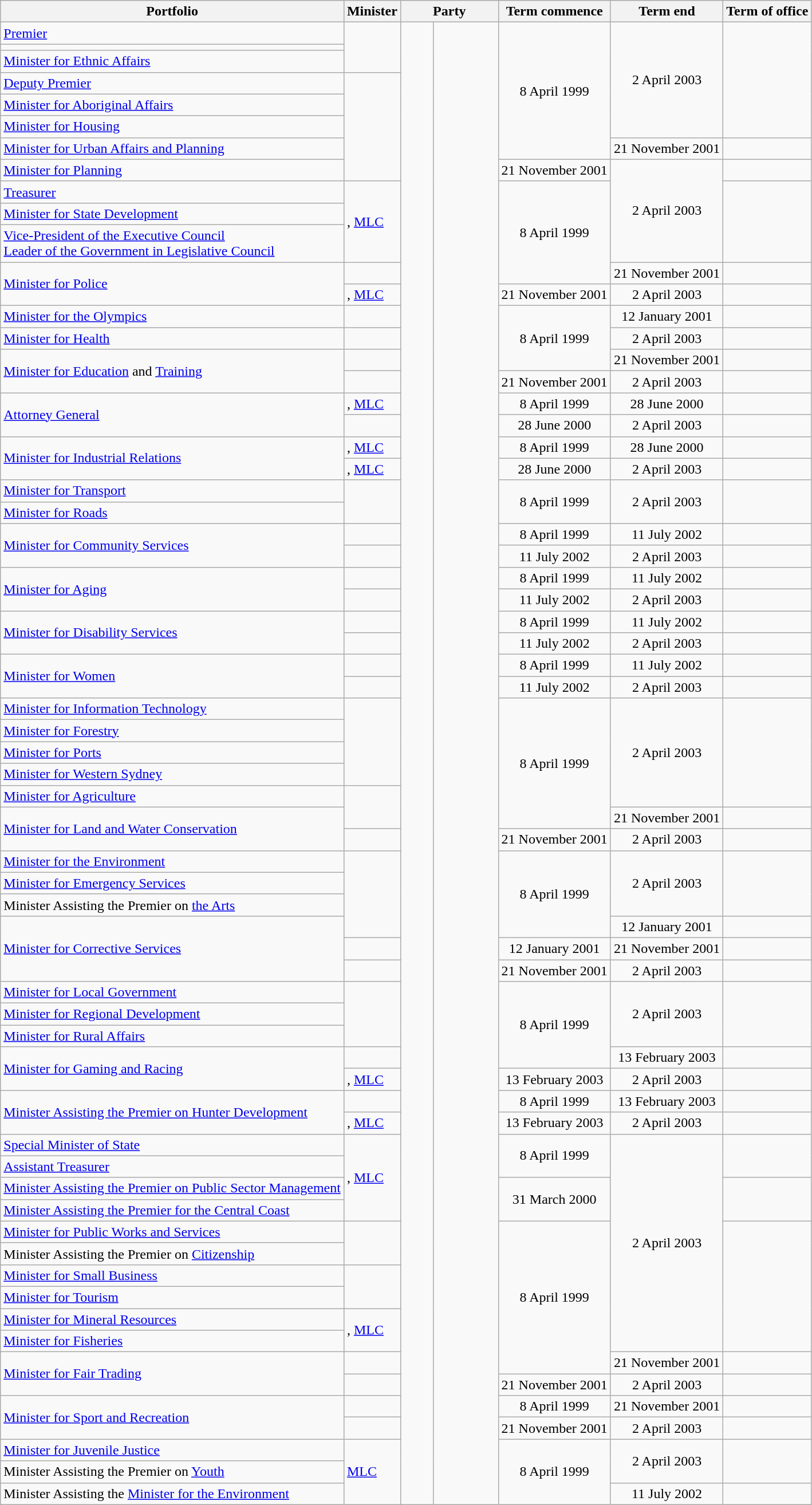<table class="wikitable sortable">
<tr>
<th>Portfolio</th>
<th>Minister</th>
<th colspan=2>Party</th>
<th>Term commence</th>
<th>Term end</th>
<th>Term of office</th>
</tr>
<tr>
<td><a href='#'>Premier</a></td>
<td rowspan=3></td>
<td rowspan=68 > </td>
<td rowspan=68 width=8%></td>
<td rowspan=7 align=center>8 April 1999</td>
<td rowspan=6 align=center>2 April 2003</td>
<td rowspan=6 align=right></td>
</tr>
<tr>
<td></td>
</tr>
<tr>
<td><a href='#'>Minister for Ethnic Affairs</a></td>
</tr>
<tr>
<td><a href='#'>Deputy Premier</a></td>
<td rowspan=5></td>
</tr>
<tr>
<td><a href='#'>Minister for Aboriginal Affairs</a></td>
</tr>
<tr>
<td><a href='#'>Minister for Housing</a></td>
</tr>
<tr>
<td><a href='#'>Minister for Urban Affairs and Planning</a></td>
<td align=center>21 November 2001</td>
<td align=right></td>
</tr>
<tr>
<td><a href='#'>Minister for Planning</a></td>
<td align=center>21 November 2001</td>
<td rowspan=4 align=center>2 April 2003</td>
<td align=right></td>
</tr>
<tr>
<td><a href='#'>Treasurer</a></td>
<td rowspan=3>, <a href='#'>MLC</a></td>
<td rowspan=4 align=center>8 April 1999</td>
<td rowspan=3 align=right></td>
</tr>
<tr>
<td><a href='#'>Minister for State Development</a></td>
</tr>
<tr>
<td><a href='#'>Vice-President of the Executive Council</a><br><a href='#'>Leader of the Government in Legislative Council</a></td>
</tr>
<tr>
<td rowspan=2><a href='#'>Minister for Police</a></td>
<td></td>
<td align=center align=center>21 November 2001</td>
<td align=right></td>
</tr>
<tr>
<td>, <a href='#'>MLC</a></td>
<td align=center>21 November 2001</td>
<td align=center>2 April 2003</td>
<td align=right></td>
</tr>
<tr>
<td><a href='#'>Minister for the Olympics</a></td>
<td></td>
<td rowspan=3 align=center>8 April 1999</td>
<td align=center>12 January 2001</td>
<td align=right></td>
</tr>
<tr>
<td><a href='#'>Minister for Health</a></td>
<td></td>
<td align=center>2 April 2003</td>
<td align=right></td>
</tr>
<tr>
<td rowspan=2><a href='#'>Minister for Education</a> and <a href='#'>Training</a></td>
<td></td>
<td align=center>21 November 2001</td>
<td align=right></td>
</tr>
<tr>
<td></td>
<td align=center>21 November 2001</td>
<td align=center>2 April 2003</td>
<td align=right></td>
</tr>
<tr>
<td rowspan=2><a href='#'>Attorney General</a></td>
<td>, <a href='#'>MLC</a></td>
<td align=center>8 April 1999</td>
<td align=center>28 June 2000</td>
<td align=right></td>
</tr>
<tr>
<td></td>
<td align=center>28 June 2000</td>
<td align=center>2 April 2003</td>
<td align=right></td>
</tr>
<tr>
<td rowspan=2><a href='#'>Minister for Industrial Relations</a></td>
<td>, <a href='#'>MLC</a></td>
<td align=center>8 April 1999</td>
<td align=center>28 June 2000</td>
<td align=right></td>
</tr>
<tr>
<td>, <a href='#'>MLC</a></td>
<td align=center>28 June 2000</td>
<td align=center>2 April 2003</td>
<td align=right></td>
</tr>
<tr>
<td><a href='#'>Minister for Transport</a></td>
<td rowspan=2></td>
<td rowspan=2 align=center>8 April 1999</td>
<td rowspan=2 align=center>2 April 2003</td>
<td rowspan=2 align=right></td>
</tr>
<tr>
<td><a href='#'>Minister for Roads</a></td>
</tr>
<tr>
<td rowspan=2><a href='#'>Minister for Community Services</a></td>
<td></td>
<td align=center>8 April 1999</td>
<td align=center>11 July 2002</td>
<td align=right></td>
</tr>
<tr>
<td></td>
<td align=center>11 July 2002</td>
<td align=center>2 April 2003</td>
<td align=right></td>
</tr>
<tr>
<td rowspan=2><a href='#'>Minister for Aging</a></td>
<td></td>
<td align=center>8 April 1999</td>
<td align=center>11 July 2002</td>
<td align=right></td>
</tr>
<tr>
<td></td>
<td align=center>11 July 2002</td>
<td align=center>2 April 2003</td>
<td align=right></td>
</tr>
<tr>
<td rowspan=2><a href='#'>Minister for Disability Services</a></td>
<td></td>
<td align=center>8 April 1999</td>
<td align=center>11 July 2002</td>
<td align=right></td>
</tr>
<tr>
<td></td>
<td align=center>11 July 2002</td>
<td align=center>2 April 2003</td>
<td align=right></td>
</tr>
<tr>
<td rowspan=2><a href='#'>Minister for Women</a></td>
<td></td>
<td align=center>8 April 1999</td>
<td align=center>11 July 2002</td>
<td align=right></td>
</tr>
<tr>
<td></td>
<td align=center>11 July 2002</td>
<td align=center>2 April 2003</td>
<td align=right></td>
</tr>
<tr>
<td><a href='#'>Minister for Information Technology</a></td>
<td rowspan=4></td>
<td rowspan=6 align=center>8 April 1999</td>
<td rowspan=5 align=center>2 April 2003</td>
<td rowspan=5 align=right></td>
</tr>
<tr>
<td><a href='#'>Minister for Forestry</a></td>
</tr>
<tr>
<td><a href='#'>Minister for Ports</a></td>
</tr>
<tr>
<td><a href='#'>Minister for Western Sydney</a></td>
</tr>
<tr>
<td><a href='#'>Minister for Agriculture</a></td>
<td rowspan=2></td>
</tr>
<tr>
<td rowspan=2><a href='#'>Minister for Land and Water Conservation</a></td>
<td align=center>21 November 2001</td>
<td align=right></td>
</tr>
<tr>
<td></td>
<td align=center>21 November 2001</td>
<td align=center>2 April 2003</td>
<td align=right></td>
</tr>
<tr>
<td><a href='#'>Minister for the Environment</a></td>
<td rowspan=4></td>
<td rowspan=4 align=center>8 April 1999</td>
<td rowspan=3 align=center>2 April 2003</td>
<td rowspan=3 align=right></td>
</tr>
<tr>
<td><a href='#'>Minister for Emergency Services</a></td>
</tr>
<tr>
<td>Minister Assisting the Premier on <a href='#'>the Arts</a></td>
</tr>
<tr>
<td rowspan=3><a href='#'>Minister for Corrective Services</a></td>
<td align=center>12 January 2001</td>
<td align=right></td>
</tr>
<tr>
<td></td>
<td align=center>12 January 2001</td>
<td align=center>21 November 2001</td>
<td align=right></td>
</tr>
<tr>
<td></td>
<td align=center>21 November 2001</td>
<td align=center>2 April 2003</td>
<td align=right></td>
</tr>
<tr>
<td><a href='#'>Minister for Local Government</a></td>
<td rowspan=3></td>
<td rowspan=4 align=center>8 April 1999</td>
<td rowspan=3 align=center>2 April 2003</td>
<td rowspan=3 align=right></td>
</tr>
<tr>
<td><a href='#'>Minister for Regional Development</a></td>
</tr>
<tr>
<td><a href='#'>Minister for Rural Affairs</a></td>
</tr>
<tr>
<td rowspan=2><a href='#'>Minister for Gaming and Racing</a></td>
<td></td>
<td align=center>13 February 2003</td>
<td align=right></td>
</tr>
<tr>
<td>, <a href='#'>MLC</a></td>
<td align=center>13 February 2003</td>
<td align=center>2 April 2003</td>
<td align=right></td>
</tr>
<tr>
<td rowspan=2><a href='#'>Minister Assisting the Premier on Hunter Development</a></td>
<td></td>
<td align=center>8 April 1999</td>
<td align=center>13 February 2003</td>
<td align=right></td>
</tr>
<tr>
<td>, <a href='#'>MLC</a></td>
<td align=center>13 February 2003</td>
<td align=center>2 April 2003</td>
<td align=right></td>
</tr>
<tr>
<td><a href='#'>Special Minister of State</a></td>
<td rowspan=4>, <a href='#'>MLC</a></td>
<td rowspan=2 align=center>8 April 1999</td>
<td rowspan=10 align=center>2 April 2003</td>
<td rowspan=2 align=right></td>
</tr>
<tr>
<td><a href='#'>Assistant Treasurer</a></td>
</tr>
<tr>
<td><a href='#'>Minister Assisting the Premier on Public Sector Management</a></td>
<td rowspan=2 align=center>31 March 2000</td>
<td rowspan=2 align=right></td>
</tr>
<tr>
<td><a href='#'>Minister Assisting the Premier for the Central Coast</a></td>
</tr>
<tr>
<td><a href='#'>Minister for Public Works and Services</a></td>
<td rowspan=2></td>
<td rowspan=7 align=center>8 April 1999</td>
<td rowspan=6 align=right></td>
</tr>
<tr>
<td>Minister Assisting the Premier on <a href='#'>Citizenship</a></td>
</tr>
<tr>
<td><a href='#'>Minister for Small Business</a></td>
<td rowspan=2></td>
</tr>
<tr>
<td><a href='#'>Minister for Tourism</a></td>
</tr>
<tr>
<td><a href='#'>Minister for Mineral Resources</a></td>
<td rowspan=2>, <a href='#'>MLC</a></td>
</tr>
<tr>
<td><a href='#'>Minister for Fisheries</a></td>
</tr>
<tr>
<td rowspan=2><a href='#'>Minister for Fair Trading</a></td>
<td></td>
<td align=center>21 November 2001</td>
<td align=right></td>
</tr>
<tr>
<td></td>
<td align=center>21 November 2001</td>
<td align=center>2 April 2003</td>
<td align=right></td>
</tr>
<tr>
<td rowspan=2><a href='#'>Minister for Sport and Recreation</a></td>
<td></td>
<td align=center>8 April 1999</td>
<td align=center>21 November 2001</td>
<td align=right></td>
</tr>
<tr>
<td></td>
<td align=center>21 November 2001</td>
<td align=center>2 April 2003</td>
<td align=right></td>
</tr>
<tr>
<td><a href='#'>Minister for Juvenile Justice</a></td>
<td rowspan=3> <a href='#'>MLC</a></td>
<td rowspan=3 align=center>8 April 1999</td>
<td rowspan=2 align=center>2 April 2003</td>
<td rowspan=2 align=right></td>
</tr>
<tr>
<td>Minister Assisting the Premier on <a href='#'>Youth</a></td>
</tr>
<tr>
<td>Minister Assisting the <a href='#'>Minister for the Environment</a></td>
<td align=center>11 July 2002</td>
<td align=right></td>
</tr>
</table>
